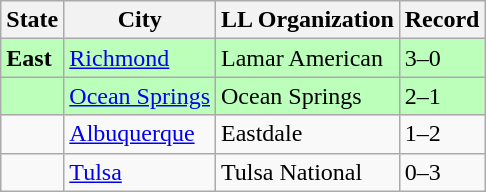<table class="wikitable">
<tr>
<th>State</th>
<th>City</th>
<th>LL Organization</th>
<th>Record</th>
</tr>
<tr style="background:#bfb;">
<td><strong> East</strong></td>
<td><a href='#'>Richmond</a></td>
<td>Lamar American</td>
<td>3–0</td>
</tr>
<tr style="background:#bfb;">
<td><strong></strong></td>
<td><a href='#'>Ocean Springs</a></td>
<td>Ocean Springs</td>
<td>2–1</td>
</tr>
<tr>
<td><strong></strong></td>
<td><a href='#'>Albuquerque</a></td>
<td>Eastdale</td>
<td>1–2</td>
</tr>
<tr>
<td><strong></strong></td>
<td><a href='#'>Tulsa</a></td>
<td>Tulsa National</td>
<td>0–3</td>
</tr>
</table>
